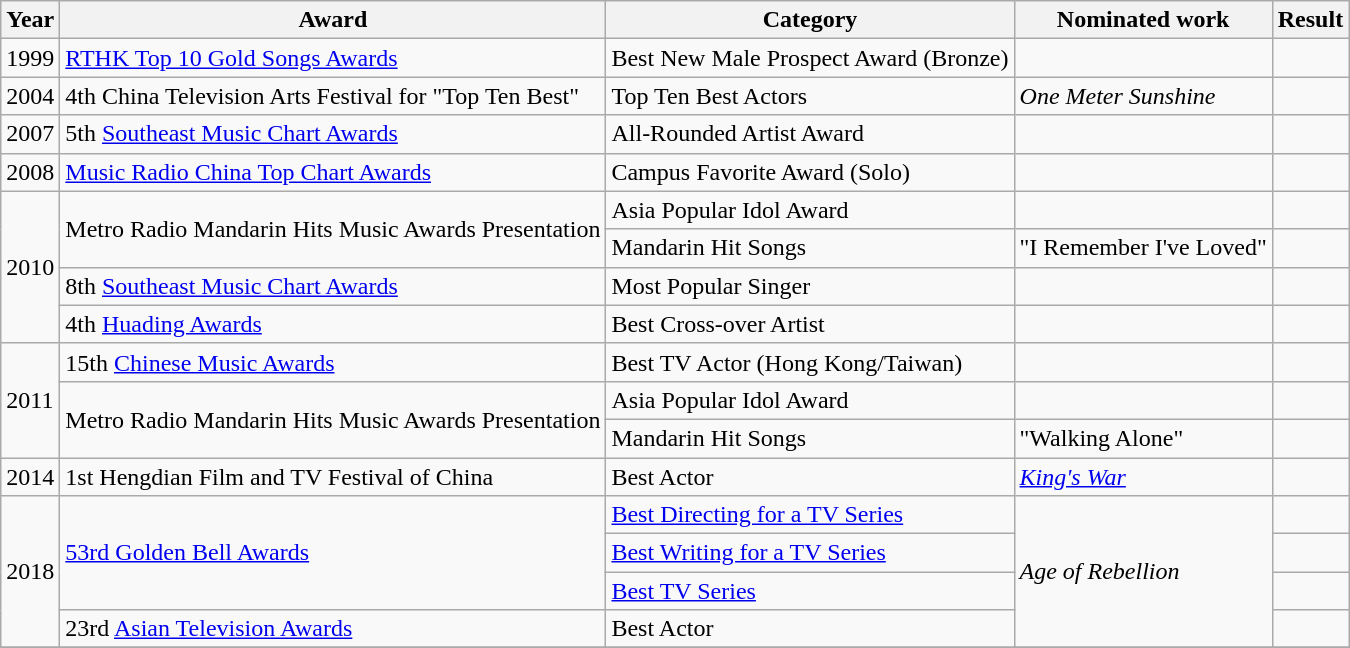<table class="wikitable">
<tr>
<th>Year</th>
<th>Award</th>
<th>Category</th>
<th>Nominated work</th>
<th>Result</th>
</tr>
<tr>
<td>1999</td>
<td><a href='#'>RTHK Top 10 Gold Songs Awards</a></td>
<td>Best New Male Prospect Award (Bronze)</td>
<td></td>
<td></td>
</tr>
<tr>
<td>2004</td>
<td>4th China Television Arts Festival for "Top Ten Best"</td>
<td>Top Ten Best Actors</td>
<td><em>One Meter Sunshine</em></td>
<td></td>
</tr>
<tr>
<td>2007</td>
<td>5th <a href='#'>Southeast Music Chart Awards</a></td>
<td>All-Rounded Artist Award</td>
<td></td>
<td></td>
</tr>
<tr>
<td>2008</td>
<td><a href='#'>Music Radio China Top Chart Awards</a></td>
<td>Campus Favorite Award (Solo)</td>
<td></td>
<td></td>
</tr>
<tr>
<td rowspan=4>2010</td>
<td rowspan=2>Metro Radio Mandarin Hits Music Awards Presentation</td>
<td>Asia Popular Idol Award</td>
<td></td>
<td></td>
</tr>
<tr>
<td>Mandarin Hit Songs</td>
<td>"I Remember I've Loved"</td>
<td></td>
</tr>
<tr>
<td>8th <a href='#'>Southeast Music Chart Awards</a></td>
<td>Most Popular Singer</td>
<td></td>
<td></td>
</tr>
<tr>
<td>4th <a href='#'>Huading Awards</a></td>
<td>Best Cross-over Artist</td>
<td></td>
<td></td>
</tr>
<tr>
<td rowspan=3>2011</td>
<td>15th <a href='#'>Chinese Music Awards</a></td>
<td>Best TV Actor (Hong Kong/Taiwan)</td>
<td></td>
<td></td>
</tr>
<tr>
<td rowspan=2>Metro Radio Mandarin Hits Music Awards Presentation</td>
<td>Asia Popular Idol Award</td>
<td></td>
<td></td>
</tr>
<tr>
<td>Mandarin Hit Songs</td>
<td>"Walking Alone"</td>
<td></td>
</tr>
<tr>
<td>2014</td>
<td>1st Hengdian Film and TV Festival of China</td>
<td>Best Actor</td>
<td><em><a href='#'>King's War</a></em></td>
<td></td>
</tr>
<tr>
<td rowspan=4>2018</td>
<td rowspan=3><a href='#'>53rd Golden Bell Awards</a></td>
<td><a href='#'>Best Directing for a TV Series</a></td>
<td rowspan=4><em>Age of Rebellion</em></td>
<td></td>
</tr>
<tr>
<td><a href='#'>Best Writing for a TV Series</a></td>
<td></td>
</tr>
<tr>
<td><a href='#'>Best TV Series</a></td>
<td></td>
</tr>
<tr>
<td>23rd <a href='#'>Asian Television Awards</a></td>
<td>Best Actor</td>
<td></td>
</tr>
<tr>
</tr>
</table>
